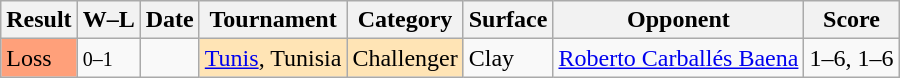<table class=wikitable>
<tr>
<th>Result</th>
<th>W–L</th>
<th>Date</th>
<th>Tournament</th>
<th>Category</th>
<th>Surface</th>
<th>Opponent</th>
<th>Score</th>
</tr>
<tr>
<td bgcolor=FFA07A>Loss</td>
<td><small>0–1</small></td>
<td><a href='#'></a></td>
<td bgcolor=moccasin><a href='#'>Tunis</a>, Tunisia</td>
<td bgcolor=moccasin>Challenger</td>
<td>Clay</td>
<td> <a href='#'>Roberto Carballés Baena</a></td>
<td>1–6, 1–6</td>
</tr>
</table>
